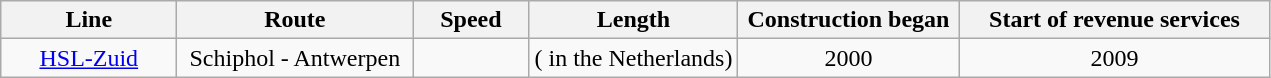<table class="wikitable">
<tr>
<th scope="col" width="110">Line</th>
<th scope="col" width="150">Route</th>
<th scope="col" width="70">Speed</th>
<th scope="col" width="70">Length</th>
<th scope="col" width="140">Construction began</th>
<th scope="col" width="200">Start of revenue services</th>
</tr>
<tr>
<td align=center><a href='#'>HSL-Zuid</a></td>
<td align=center>Schiphol - Antwerpen</td>
<td align=center></td>
<td align=center> ( in the Netherlands)</td>
<td align=center>2000</td>
<td align=center>2009</td>
</tr>
</table>
